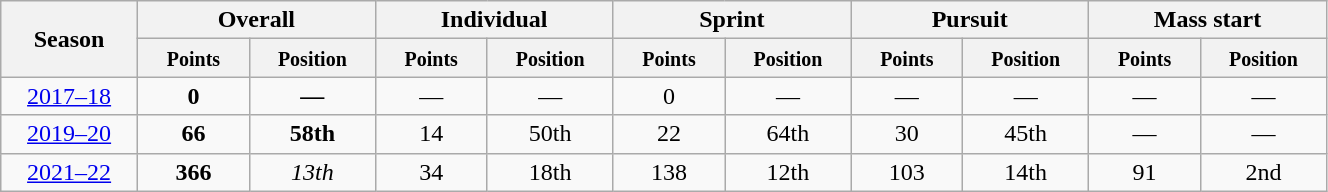<table class="wikitable" style="text-align:center;" width="70%">
<tr class="hintergrundfarbe5">
<th rowspan=2 style="width:6%;">Season</th>
<th colspan=2>Overall</th>
<th colspan=2>Individual</th>
<th colspan=2>Sprint</th>
<th colspan=2>Pursuit</th>
<th colspan=2>Mass start</th>
</tr>
<tr class="hintergrundfarbe5">
<th style="width:5%;"><small>Points</small></th>
<th style="width:5%;"><small>Position</small></th>
<th style="width:5%;"><small>Points</small></th>
<th style="width:5%;"><small>Position</small></th>
<th style="width:5%;"><small>Points</small></th>
<th style="width:5%;"><small>Position</small></th>
<th style="width:5%;"><small>Points</small></th>
<th style="width:5%;"><small>Position</small></th>
<th style="width:5%;"><small>Points</small></th>
<th style="width:5%;"><small>Position</small></th>
</tr>
<tr>
<td><a href='#'>2017–18</a></td>
<td><strong>0</strong></td>
<td><strong>―</strong></td>
<td>—</td>
<td>—</td>
<td>0</td>
<td>―</td>
<td>―</td>
<td>―</td>
<td>—</td>
<td>—</td>
</tr>
<tr>
<td><a href='#'>2019–20</a></td>
<td><strong>66</strong></td>
<td><strong>58th</strong></td>
<td>14</td>
<td>50th</td>
<td>22</td>
<td>64th</td>
<td>30</td>
<td>45th</td>
<td>—</td>
<td>—</td>
</tr>
<tr>
<td><a href='#'>2021–22</a></td>
<td><strong>366</strong></td>
<td><em>13th</em></td>
<td>34</td>
<td>18th</td>
<td>138</td>
<td>12th</td>
<td>103</td>
<td>14th</td>
<td>91</td>
<td>2nd</td>
</tr>
</table>
